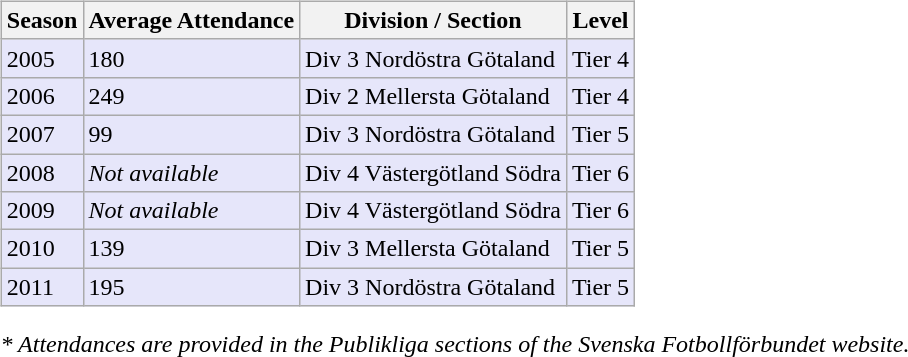<table>
<tr>
<td valign="top" width=0%><br><table class="wikitable">
<tr style="background:#f0f6fa;">
<th><strong>Season</strong></th>
<th><strong>Average Attendance</strong></th>
<th><strong>Division / Section</strong></th>
<th><strong>Level</strong></th>
</tr>
<tr>
<td style="background:#E6E6FA;">2005</td>
<td style="background:#E6E6FA;">180</td>
<td style="background:#E6E6FA;">Div 3 Nordöstra Götaland</td>
<td style="background:#E6E6FA;">Tier 4</td>
</tr>
<tr>
<td style="background:#E6E6FA;">2006</td>
<td style="background:#E6E6FA;">249</td>
<td style="background:#E6E6FA;">Div 2 Mellersta Götaland</td>
<td style="background:#E6E6FA;">Tier 4</td>
</tr>
<tr>
<td style="background:#E6E6FA;">2007</td>
<td style="background:#E6E6FA;">99</td>
<td style="background:#E6E6FA;">Div 3 Nordöstra Götaland</td>
<td style="background:#E6E6FA;">Tier 5</td>
</tr>
<tr>
<td style="background:#E6E6FA;">2008</td>
<td style="background:#E6E6FA;"><em>Not available</em></td>
<td style="background:#E6E6FA;">Div 4 Västergötland Södra</td>
<td style="background:#E6E6FA;">Tier 6</td>
</tr>
<tr>
<td style="background:#E6E6FA;">2009</td>
<td style="background:#E6E6FA;"><em>Not available</em></td>
<td style="background:#E6E6FA;">Div 4 Västergötland Södra</td>
<td style="background:#E6E6FA;">Tier 6</td>
</tr>
<tr>
<td style="background:#E6E6FA;">2010</td>
<td style="background:#E6E6FA;">139</td>
<td style="background:#E6E6FA;">Div 3 Mellersta Götaland</td>
<td style="background:#E6E6FA;">Tier 5</td>
</tr>
<tr>
<td style="background:#E6E6FA;">2011</td>
<td style="background:#E6E6FA;">195</td>
<td style="background:#E6E6FA;">Div 3 Nordöstra Götaland</td>
<td style="background:#E6E6FA;">Tier 5</td>
</tr>
</table>
<em>* Attendances are provided in the Publikliga sections of the Svenska Fotbollförbundet website.</em> </td>
</tr>
</table>
